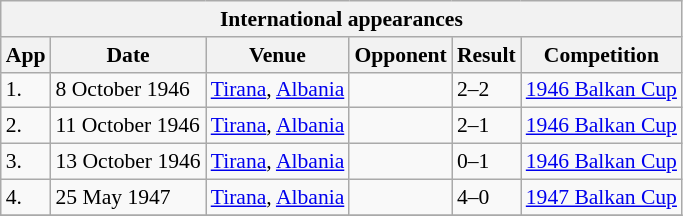<table class="wikitable" style="font-size:90%">
<tr>
<th colspan="7"><strong>International appearances</strong></th>
</tr>
<tr>
<th>App</th>
<th>Date</th>
<th>Venue</th>
<th>Opponent</th>
<th>Result</th>
<th>Competition</th>
</tr>
<tr>
<td>1.</td>
<td>8 October 1946</td>
<td><a href='#'>Tirana</a>, <a href='#'>Albania</a></td>
<td></td>
<td>2–2</td>
<td><a href='#'>1946 Balkan Cup</a></td>
</tr>
<tr>
<td>2.</td>
<td>11 October 1946</td>
<td><a href='#'>Tirana</a>, <a href='#'>Albania</a></td>
<td></td>
<td>2–1</td>
<td><a href='#'>1946 Balkan Cup</a></td>
</tr>
<tr>
<td>3.</td>
<td>13 October 1946</td>
<td><a href='#'>Tirana</a>, <a href='#'>Albania</a></td>
<td></td>
<td>0–1</td>
<td><a href='#'>1946 Balkan Cup</a></td>
</tr>
<tr>
<td>4.</td>
<td>25 May 1947</td>
<td><a href='#'>Tirana</a>, <a href='#'>Albania</a></td>
<td></td>
<td>4–0</td>
<td><a href='#'>1947 Balkan Cup</a></td>
</tr>
<tr>
</tr>
</table>
